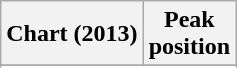<table class="wikitable sortable">
<tr>
<th>Chart (2013)</th>
<th>Peak<br>position</th>
</tr>
<tr>
</tr>
<tr>
</tr>
</table>
